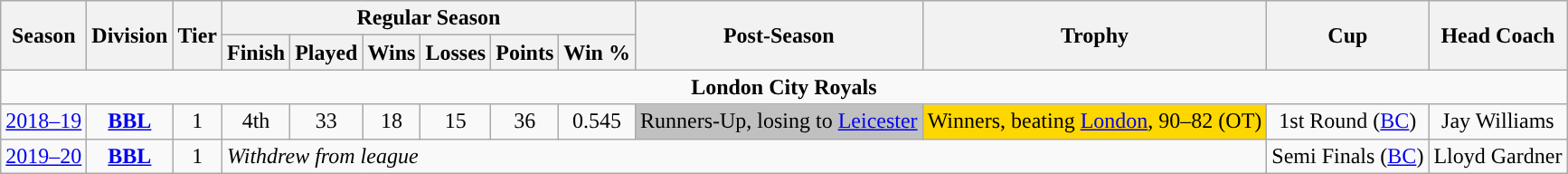<table class="wikitable" style="font-size:100%;">
<tr bgcolor="#efefef">
<th rowspan="2">Season</th>
<th rowspan="2">Division</th>
<th rowspan="2">Tier</th>
<th colspan="6">Regular Season</th>
<th rowspan="2">Post-Season</th>
<th rowspan="2">Trophy</th>
<th rowspan="2">Cup</th>
<th rowspan="2">Head Coach</th>
</tr>
<tr>
<th>Finish</th>
<th>Played</th>
<th>Wins</th>
<th>Losses</th>
<th>Points</th>
<th>Win %</th>
</tr>
<tr>
<td colspan="13" align="center"><strong>London City Royals</strong></td>
</tr>
<tr>
<td style="text-align:center;"><a href='#'>2018–19</a></td>
<td style="text-align:center;"><strong><a href='#'>BBL</a></strong></td>
<td style="text-align:center;">1</td>
<td style="text-align:center;">4th</td>
<td style="text-align:center;">33</td>
<td style="text-align:center;">18</td>
<td style="text-align:center;">15</td>
<td style="text-align:center;">36</td>
<td style="text-align:center;">0.545</td>
<td style="text-align:center;" bgcolor=silver>Runners-Up, losing to <a href='#'>Leicester</a></td>
<td style="text-align:center;" bgcolor=gold>Winners, beating <a href='#'>London</a>, 90–82 (OT)</td>
<td style="text-align:center;">1st Round (<a href='#'>BC</a>)</td>
<td style="text-align:center;">Jay Williams</td>
</tr>
<tr>
<td style="text-align:center;"><a href='#'>2019–20</a></td>
<td style="text-align:center;"><strong><a href='#'>BBL</a></strong></td>
<td style="text-align:center;">1</td>
<td colspan=8><em>Withdrew from league</em></td>
<td style="text-align:center;">Semi Finals (<a href='#'>BC</a>)</td>
<td style="text-align:center;">Lloyd Gardner</td>
</tr>
</table>
